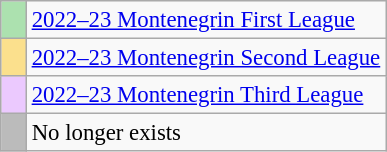<table class="wikitable mw-collapsible" style="text-align:left; font-size:95%;">
<tr>
<td style="width:10px; background:#ace1af;"></td>
<td><a href='#'>2022–23 Montenegrin First League</a></td>
</tr>
<tr>
<td style="width:10px; background:#fbe08d;"></td>
<td><a href='#'>2022–23 Montenegrin Second League</a></td>
</tr>
<tr>
<td style="width:10px; background:#ebc9fe;"></td>
<td><a href='#'>2022–23 Montenegrin Third League</a></td>
</tr>
<tr>
<td style="width:10px; background:#bbb;"></td>
<td>No longer exists</td>
</tr>
</table>
